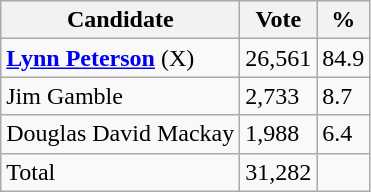<table class="wikitable">
<tr>
<th bgcolor="#DDDDFF">Candidate</th>
<th bgcolor="#DDDDFF">Vote</th>
<th bgcolor="#DDDDFF">%</th>
</tr>
<tr>
<td><strong><a href='#'>Lynn Peterson</a></strong> (X)</td>
<td>26,561</td>
<td>84.9</td>
</tr>
<tr>
<td>Jim Gamble</td>
<td>2,733</td>
<td>8.7</td>
</tr>
<tr>
<td>Douglas David Mackay</td>
<td>1,988</td>
<td>6.4</td>
</tr>
<tr>
<td>Total</td>
<td>31,282</td>
<td></td>
</tr>
</table>
